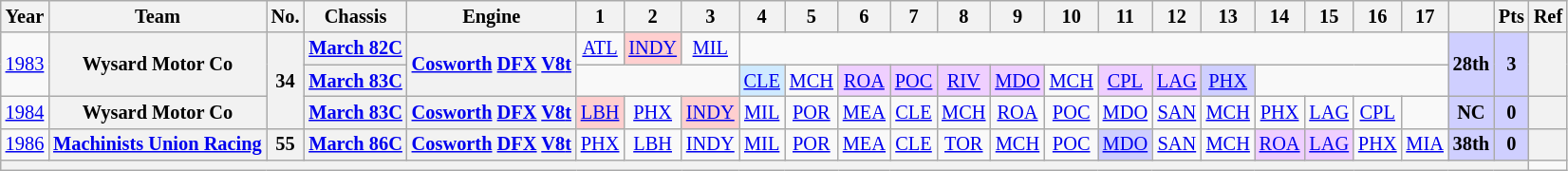<table class="wikitable" style="text-align:center; font-size:85%">
<tr>
<th>Year</th>
<th>Team</th>
<th>No.</th>
<th>Chassis</th>
<th>Engine</th>
<th>1</th>
<th>2</th>
<th>3</th>
<th>4</th>
<th>5</th>
<th>6</th>
<th>7</th>
<th>8</th>
<th>9</th>
<th>10</th>
<th>11</th>
<th>12</th>
<th>13</th>
<th>14</th>
<th>15</th>
<th>16</th>
<th>17</th>
<th></th>
<th>Pts</th>
<th>Ref</th>
</tr>
<tr>
<td rowspan=2><a href='#'>1983</a></td>
<th rowspan=2 nowrap>Wysard Motor Co</th>
<th rowspan=3>34</th>
<th nowrap><a href='#'>March 82C</a></th>
<th rowspan=2 nowrap><a href='#'>Cosworth</a> <a href='#'>DFX</a> <a href='#'>V8</a><a href='#'>t</a></th>
<td><a href='#'>ATL</a></td>
<td style="background:#FFCFCF;"><a href='#'>INDY</a><br></td>
<td><a href='#'>MIL</a></td>
<td colspan=14></td>
<th rowspan=2 style="background:#cfcfff;">28th</th>
<th rowspan=2 style="background:#cfcfff;">3</th>
<th rowspan=2></th>
</tr>
<tr>
<th nowrap><a href='#'>March 83C</a></th>
<td colspan=3></td>
<td style="background:#CFEAFF;"><a href='#'>CLE</a><br></td>
<td><a href='#'>MCH</a></td>
<td style="background:#efcfff;"><a href='#'>ROA</a><br></td>
<td style="background:#efcfff;"><a href='#'>POC</a><br></td>
<td style="background:#efcfff;"><a href='#'>RIV</a><br></td>
<td style="background:#efcfff;"><a href='#'>MDO</a><br></td>
<td><a href='#'>MCH</a></td>
<td style="background:#efcfff;"><a href='#'>CPL</a><br></td>
<td style="background:#efcfff;"><a href='#'>LAG</a><br></td>
<td style="background:#cfcfff;"><a href='#'>PHX</a><br></td>
<td colspan=4></td>
</tr>
<tr>
<td><a href='#'>1984</a></td>
<th nowrap>Wysard Motor Co</th>
<th nowrap><a href='#'>March 83C</a></th>
<th nowrap><a href='#'>Cosworth</a> <a href='#'>DFX</a> <a href='#'>V8</a><a href='#'>t</a></th>
<td style="background:#FFCFCF;"><a href='#'>LBH</a><br></td>
<td><a href='#'>PHX</a></td>
<td style="background:#FFCFCF;"><a href='#'>INDY</a><br></td>
<td><a href='#'>MIL</a></td>
<td><a href='#'>POR</a></td>
<td><a href='#'>MEA</a></td>
<td><a href='#'>CLE</a></td>
<td><a href='#'>MCH</a></td>
<td><a href='#'>ROA</a></td>
<td><a href='#'>POC</a></td>
<td><a href='#'>MDO</a></td>
<td><a href='#'>SAN</a></td>
<td><a href='#'>MCH</a></td>
<td><a href='#'>PHX</a></td>
<td><a href='#'>LAG</a></td>
<td><a href='#'>CPL</a></td>
<td></td>
<th style="background:#cfcfff;">NC</th>
<th style="background:#cfcfff;">0</th>
<th></th>
</tr>
<tr>
<td><a href='#'>1986</a></td>
<th nowrap><a href='#'>Machinists Union Racing</a></th>
<th>55</th>
<th nowrap><a href='#'>March 86C</a></th>
<th nowrap><a href='#'>Cosworth</a> <a href='#'>DFX</a> <a href='#'>V8</a><a href='#'>t</a></th>
<td><a href='#'>PHX</a></td>
<td><a href='#'>LBH</a></td>
<td><a href='#'>INDY</a></td>
<td><a href='#'>MIL</a></td>
<td><a href='#'>POR</a></td>
<td><a href='#'>MEA</a></td>
<td><a href='#'>CLE</a></td>
<td><a href='#'>TOR</a></td>
<td><a href='#'>MCH</a></td>
<td><a href='#'>POC</a></td>
<td style="background:#cfcfff;"><a href='#'>MDO</a><br></td>
<td><a href='#'>SAN</a></td>
<td><a href='#'>MCH</a></td>
<td style="background:#efcfff;"><a href='#'>ROA</a><br></td>
<td style="background:#efcfff;"><a href='#'>LAG</a><br></td>
<td><a href='#'>PHX</a></td>
<td><a href='#'>MIA</a></td>
<th style="background:#cfcfff;">38th</th>
<th style="background:#cfcfff;">0</th>
<th></th>
</tr>
<tr>
<th colspan="24"></th>
</tr>
</table>
